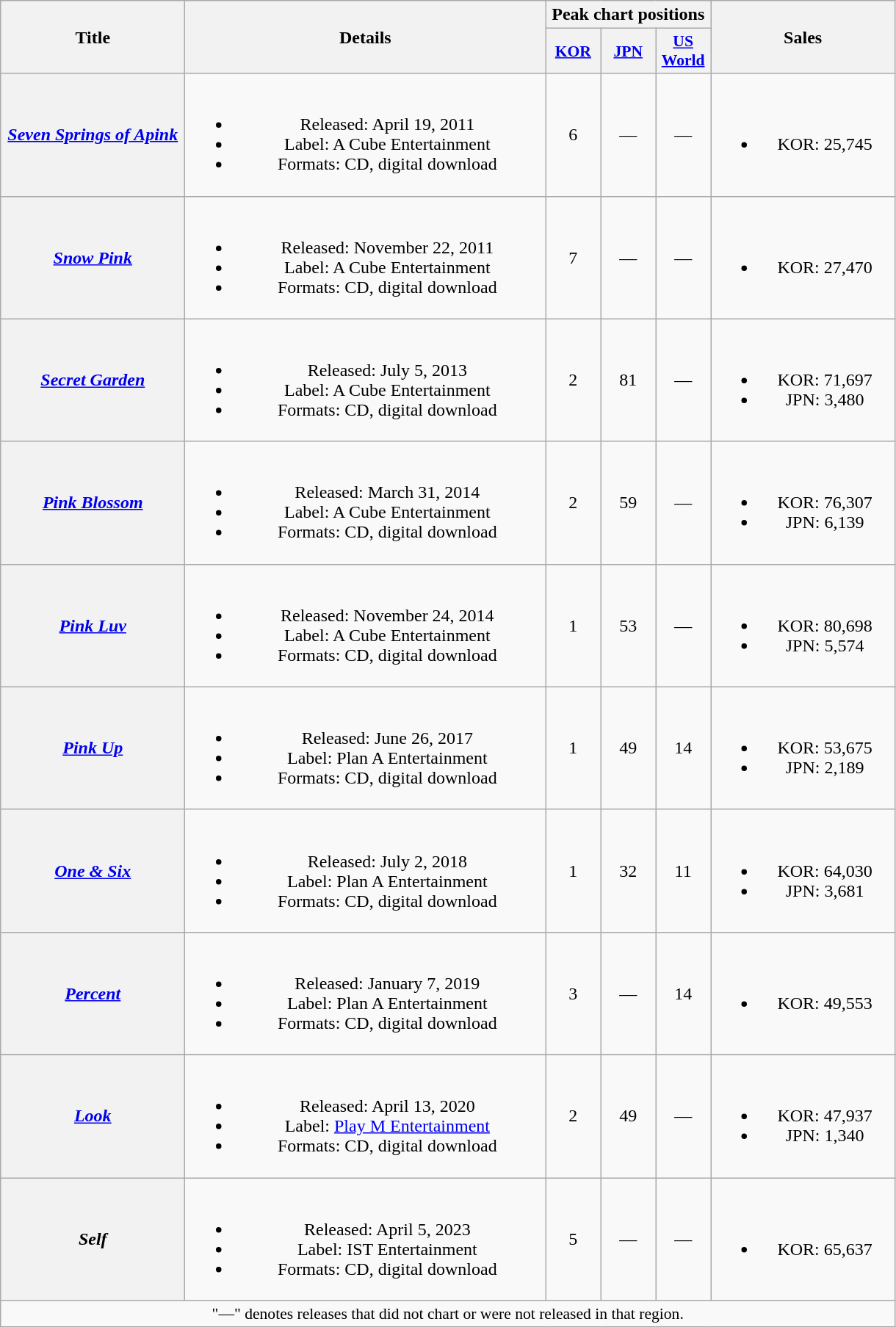<table class="wikitable plainrowheaders" style="text-align:center;">
<tr>
<th rowspan="2" style="width:10em;">Title</th>
<th rowspan="2" style="width:20em;">Details</th>
<th colspan="3">Peak chart positions</th>
<th rowspan="2" style="width:10em;">Sales</th>
</tr>
<tr>
<th scope="col" style="width:3em;font-size:90%;"><a href='#'>KOR</a><br></th>
<th scope="col" style="width:3em;font-size:90%;"><a href='#'>JPN</a><br></th>
<th scope="col" style="width:3em;font-size:90%;"><a href='#'>US<br>World</a><br></th>
</tr>
<tr>
<th scope="row"><em><a href='#'>Seven Springs of Apink</a></em></th>
<td><br><ul><li>Released: April 19, 2011</li><li>Label: A Cube Entertainment</li><li>Formats: CD, digital download</li></ul></td>
<td>6</td>
<td>—</td>
<td>—</td>
<td><br><ul><li>KOR: 25,745</li></ul></td>
</tr>
<tr>
<th scope="row"><em><a href='#'>Snow Pink</a></em></th>
<td><br><ul><li>Released: November 22, 2011</li><li>Label: A Cube Entertainment</li><li>Formats: CD, digital download</li></ul></td>
<td>7</td>
<td>—</td>
<td>—</td>
<td><br><ul><li>KOR: 27,470</li></ul></td>
</tr>
<tr>
<th scope="row"><em><a href='#'>Secret Garden</a></em></th>
<td><br><ul><li>Released: July 5, 2013</li><li>Label: A Cube Entertainment</li><li>Formats: CD, digital download</li></ul></td>
<td>2</td>
<td>81</td>
<td>—</td>
<td><br><ul><li>KOR: 71,697</li><li>JPN: 3,480</li></ul></td>
</tr>
<tr>
<th scope="row"><em><a href='#'>Pink Blossom</a></em></th>
<td><br><ul><li>Released: March 31, 2014</li><li>Label: A Cube Entertainment</li><li>Formats: CD, digital download</li></ul></td>
<td>2</td>
<td>59</td>
<td>—</td>
<td><br><ul><li>KOR: 76,307</li><li>JPN: 6,139</li></ul></td>
</tr>
<tr>
<th scope="row"><em><a href='#'>Pink Luv</a></em></th>
<td><br><ul><li>Released: November 24, 2014</li><li>Label: A Cube Entertainment</li><li>Formats: CD, digital download</li></ul></td>
<td>1</td>
<td>53</td>
<td>—</td>
<td><br><ul><li>KOR: 80,698</li><li>JPN: 5,574</li></ul></td>
</tr>
<tr>
<th scope="row"><em><a href='#'>Pink Up</a></em></th>
<td><br><ul><li>Released: June 26, 2017</li><li>Label: Plan A Entertainment</li><li>Formats: CD, digital download</li></ul></td>
<td>1</td>
<td>49</td>
<td>14</td>
<td><br><ul><li>KOR: 53,675</li><li>JPN: 2,189</li></ul></td>
</tr>
<tr>
<th scope="row"><em><a href='#'>One & Six</a></em></th>
<td><br><ul><li>Released: July 2, 2018</li><li>Label: Plan A Entertainment</li><li>Formats: CD, digital download</li></ul></td>
<td>1</td>
<td>32</td>
<td>11</td>
<td><br><ul><li>KOR: 64,030</li><li>JPN: 3,681</li></ul></td>
</tr>
<tr>
<th scope="row"><em><a href='#'>Percent</a></em></th>
<td><br><ul><li>Released: January 7, 2019</li><li>Label: Plan A Entertainment</li><li>Formats: CD, digital download</li></ul></td>
<td>3</td>
<td>—</td>
<td>14</td>
<td><br><ul><li>KOR: 49,553</li></ul></td>
</tr>
<tr>
</tr>
<tr>
<th scope="row"><em><a href='#'>Look</a></em></th>
<td><br><ul><li>Released: April 13, 2020</li><li>Label: <a href='#'>Play M Entertainment</a></li><li>Formats: CD, digital download</li></ul></td>
<td>2</td>
<td>49</td>
<td>—</td>
<td><br><ul><li>KOR: 47,937</li><li>JPN: 1,340</li></ul></td>
</tr>
<tr>
<th scope="row"><em>Self</em></th>
<td><br><ul><li>Released: April 5, 2023</li><li>Label: IST Entertainment</li><li>Formats: CD, digital download</li></ul></td>
<td>5</td>
<td>—</td>
<td>—</td>
<td><br><ul><li>KOR: 65,637</li></ul></td>
</tr>
<tr>
<td colspan="6" style="font-size:90%">"—" denotes releases that did not chart or were not released in that region.</td>
</tr>
</table>
